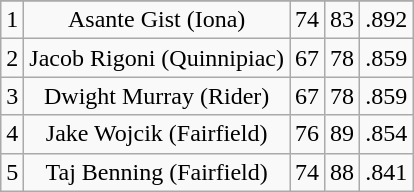<table class="wikitable sortable" style="text-align:center">
<tr>
</tr>
<tr>
<td>1</td>
<td>Asante Gist (Iona)</td>
<td>74</td>
<td>83</td>
<td>.892</td>
</tr>
<tr>
<td>2</td>
<td>Jacob Rigoni (Quinnipiac)</td>
<td>67</td>
<td>78</td>
<td>.859</td>
</tr>
<tr>
<td>3</td>
<td>Dwight Murray (Rider)</td>
<td>67</td>
<td>78</td>
<td>.859</td>
</tr>
<tr>
<td>4</td>
<td>Jake Wojcik (Fairfield)</td>
<td>76</td>
<td>89</td>
<td>.854</td>
</tr>
<tr>
<td>5</td>
<td>Taj Benning (Fairfield)</td>
<td>74</td>
<td>88</td>
<td>.841</td>
</tr>
</table>
